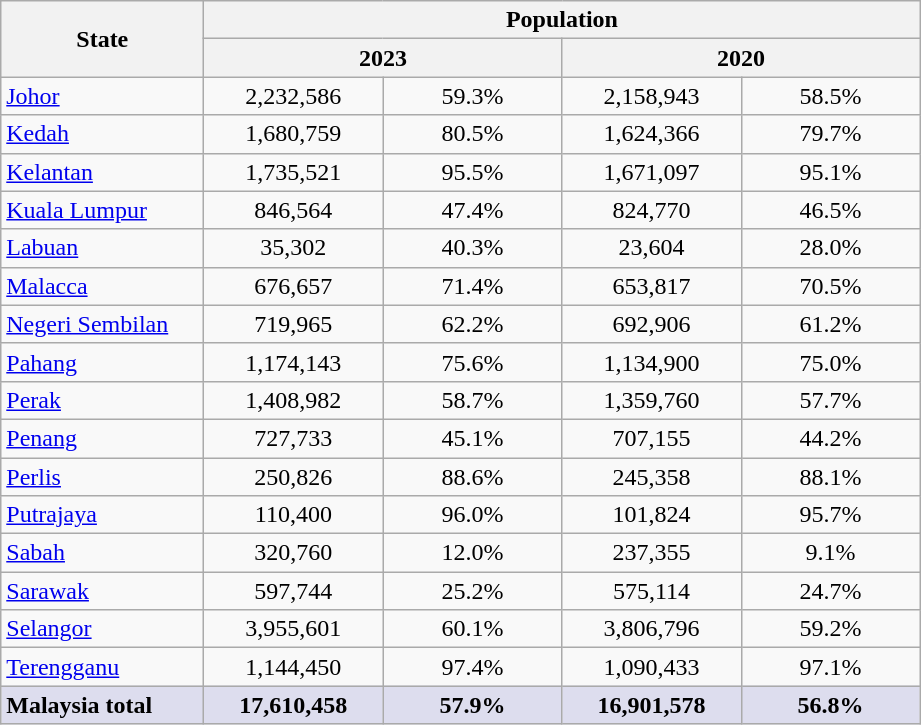<table class="wikitable sortable" style="text-align:center">
<tr>
<th rowspan=2>State</th>
<th colspan=4>Population</th>
</tr>
<tr>
<th colspan=2>2023</th>
<th colspan=2>2020</th>
</tr>
<tr>
<td style="width:8em; text-align:left;"><a href='#'>Johor</a></td>
<td style="width:7em;">2,232,586</td>
<td style="width:7em;">59.3%</td>
<td style="width:7em;">2,158,943</td>
<td style="width:7em;">58.5%</td>
</tr>
<tr>
<td style="width:8em; text-align:left;"><a href='#'>Kedah</a></td>
<td>1,680,759</td>
<td>80.5%</td>
<td>1,624,366</td>
<td>79.7%</td>
</tr>
<tr>
<td style="width:8em; text-align:left;"><a href='#'>Kelantan</a></td>
<td>1,735,521</td>
<td>95.5%</td>
<td>1,671,097</td>
<td>95.1%</td>
</tr>
<tr>
<td style="width:8em; text-align:left;"><a href='#'>Kuala Lumpur</a></td>
<td>846,564</td>
<td>47.4%</td>
<td>824,770</td>
<td>46.5%</td>
</tr>
<tr>
<td style="width:8em; text-align:left;"><a href='#'>Labuan</a></td>
<td>35,302</td>
<td>40.3%</td>
<td>23,604</td>
<td>28.0%</td>
</tr>
<tr>
<td style="width:8em; text-align:left;"><a href='#'>Malacca</a></td>
<td>676,657</td>
<td>71.4%</td>
<td>653,817</td>
<td>70.5%</td>
</tr>
<tr>
<td style="width:8em; text-align:left;"><a href='#'>Negeri Sembilan</a></td>
<td>719,965</td>
<td>62.2%</td>
<td>692,906</td>
<td>61.2%</td>
</tr>
<tr>
<td style="width:8em; text-align:left;"><a href='#'>Pahang</a></td>
<td>1,174,143</td>
<td>75.6%</td>
<td>1,134,900</td>
<td>75.0%</td>
</tr>
<tr>
<td style="width:8em; text-align:left;"><a href='#'>Perak</a></td>
<td>1,408,982</td>
<td>58.7%</td>
<td>1,359,760</td>
<td>57.7%</td>
</tr>
<tr>
<td style="width:8em; text-align:left;"><a href='#'>Penang</a></td>
<td>727,733</td>
<td>45.1%</td>
<td>707,155</td>
<td>44.2%</td>
</tr>
<tr>
<td style="width:8em; text-align:left;"><a href='#'>Perlis</a></td>
<td>250,826</td>
<td>88.6%</td>
<td>245,358</td>
<td>88.1%</td>
</tr>
<tr>
<td style="width:8em; text-align:left;"><a href='#'>Putrajaya</a></td>
<td>110,400</td>
<td>96.0%</td>
<td>101,824</td>
<td>95.7%</td>
</tr>
<tr>
<td style="width:8em; text-align:left;"><a href='#'>Sabah</a></td>
<td>320,760</td>
<td>12.0%</td>
<td>237,355</td>
<td>9.1%</td>
</tr>
<tr>
<td style="width:8em; text-align:left;"><a href='#'>Sarawak</a></td>
<td>597,744</td>
<td>25.2%</td>
<td>575,114</td>
<td>24.7%</td>
</tr>
<tr>
<td style="width:8em; text-align:left;"><a href='#'>Selangor</a></td>
<td>3,955,601</td>
<td>60.1%</td>
<td>3,806,796</td>
<td>59.2%</td>
</tr>
<tr>
<td style="width:8em; text-align:left;"><a href='#'>Terengganu</a></td>
<td>1,144,450</td>
<td>97.4%</td>
<td>1,090,433</td>
<td>97.1%</td>
</tr>
<tr style="background: #DDE">
<td style="text-align:left"><strong>Malaysia total</strong></td>
<td><strong>17,610,458</strong></td>
<td><strong>57.9%</strong></td>
<td><strong>16,901,578</strong></td>
<td><strong>56.8%</strong></td>
</tr>
</table>
